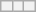<table class="wikitable" style="margin-left: auto; margin-right: auto; border: none; background: none;">
<tr style="vertical-align: top;">
<th></th>
<th></th>
<th></th>
</tr>
</table>
